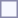<table style="border:1px solid #8888aa; background-color:#f7f8ff; padding:5px; font-size:95%; margin: 0px 12px 12px 0px;">
</table>
